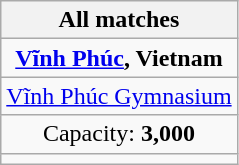<table class="wikitable" style="text-align:center">
<tr>
<th>All matches</th>
</tr>
<tr>
<td><strong><a href='#'>Vĩnh Phúc</a>, Vietnam</strong></td>
</tr>
<tr>
<td><a href='#'>Vĩnh Phúc Gymnasium</a></td>
</tr>
<tr>
<td>Capacity: <strong>3,000</strong></td>
</tr>
<tr>
<td></td>
</tr>
</table>
